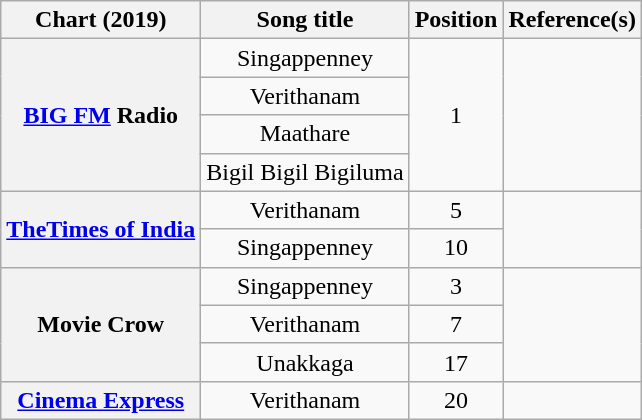<table class="wikitable" style="text-align:center">
<tr>
<th scope="col">Chart (2019)</th>
<th>Song title</th>
<th scope="col">Position</th>
<th>Reference(s)</th>
</tr>
<tr>
<th rowspan="4" scope="row"><a href='#'>BIG FM</a> Radio</th>
<td>Singappenney</td>
<td rowspan="4">1</td>
<td rowspan="4"></td>
</tr>
<tr>
<td>Verithanam</td>
</tr>
<tr>
<td>Maathare</td>
</tr>
<tr>
<td>Bigil Bigil Bigiluma</td>
</tr>
<tr>
<th rowspan="2"><a href='#'>TheTimes of India</a></th>
<td>Verithanam</td>
<td>5</td>
<td rowspan="2"></td>
</tr>
<tr>
<td>Singappenney</td>
<td>10</td>
</tr>
<tr>
<th rowspan="3">Movie Crow</th>
<td>Singappenney</td>
<td>3</td>
<td rowspan="3"></td>
</tr>
<tr>
<td>Verithanam</td>
<td>7</td>
</tr>
<tr>
<td>Unakkaga</td>
<td>17</td>
</tr>
<tr>
<th><a href='#'>Cinema Express</a></th>
<td>Verithanam</td>
<td>20</td>
<td></td>
</tr>
</table>
